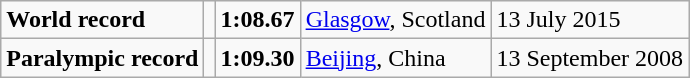<table class="wikitable">
<tr>
<td><strong>World record</strong></td>
<td></td>
<td><strong>1:08.67</strong></td>
<td><a href='#'>Glasgow</a>, Scotland</td>
<td>13 July 2015</td>
</tr>
<tr>
<td><strong>Paralympic record</strong></td>
<td></td>
<td><strong>1:09.30</strong></td>
<td><a href='#'>Beijing</a>, China</td>
<td>13 September 2008</td>
</tr>
</table>
